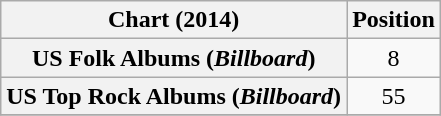<table class="wikitable sortable plainrowheaders" style="text-align:center">
<tr>
<th scope="col">Chart (2014)</th>
<th scope="col">Position</th>
</tr>
<tr>
<th scope="row">US Folk Albums (<em>Billboard</em>)</th>
<td style="text-align:center;">8</td>
</tr>
<tr>
<th scope="row">US Top Rock Albums (<em>Billboard</em>)</th>
<td style="text-align:center;">55</td>
</tr>
<tr>
</tr>
</table>
